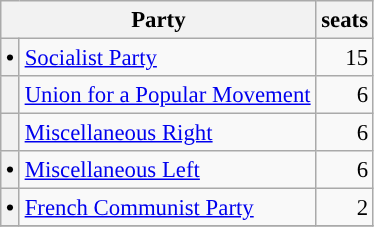<table class="wikitable" style="font-size: 95%;">
<tr>
<th colspan=2>Party</th>
<th>seats</th>
</tr>
<tr>
<th style="background-color: "><span>•</span></th>
<td><a href='#'>Socialist Party</a></td>
<td align="right">15</td>
</tr>
<tr>
<th style="background-color: "></th>
<td><a href='#'>Union for a Popular Movement</a></td>
<td align="right">6</td>
</tr>
<tr>
<th style="background-color: "></th>
<td><a href='#'>Miscellaneous Right</a></td>
<td align="right">6</td>
</tr>
<tr>
<th style="background-color: "><span>•</span></th>
<td><a href='#'>Miscellaneous Left</a></td>
<td align="right">6</td>
</tr>
<tr>
<th style="background-color: "><span>•</span></th>
<td><a href='#'>French Communist Party</a></td>
<td align="right">2</td>
</tr>
<tr>
</tr>
</table>
